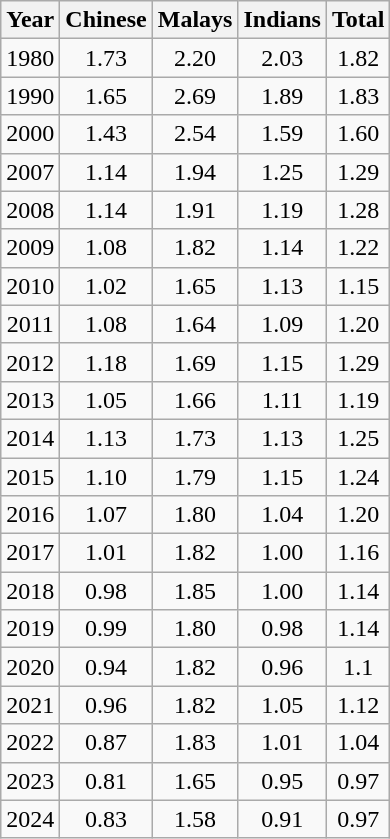<table class="wikitable" style="text-align:center;">
<tr>
<th>Year</th>
<th>Chinese</th>
<th>Malays</th>
<th>Indians</th>
<th>Total</th>
</tr>
<tr>
<td>1980</td>
<td>1.73</td>
<td>2.20</td>
<td>2.03</td>
<td>1.82</td>
</tr>
<tr>
<td>1990</td>
<td>1.65</td>
<td>2.69</td>
<td>1.89</td>
<td>1.83</td>
</tr>
<tr>
<td>2000</td>
<td>1.43</td>
<td>2.54</td>
<td>1.59</td>
<td>1.60</td>
</tr>
<tr>
<td>2007</td>
<td>1.14</td>
<td>1.94</td>
<td>1.25</td>
<td>1.29</td>
</tr>
<tr>
<td>2008</td>
<td>1.14</td>
<td>1.91</td>
<td>1.19</td>
<td>1.28</td>
</tr>
<tr>
<td>2009</td>
<td>1.08</td>
<td>1.82</td>
<td>1.14</td>
<td>1.22</td>
</tr>
<tr>
<td>2010</td>
<td>1.02</td>
<td>1.65</td>
<td>1.13</td>
<td>1.15</td>
</tr>
<tr>
<td>2011</td>
<td>1.08</td>
<td>1.64</td>
<td>1.09</td>
<td>1.20</td>
</tr>
<tr>
<td>2012</td>
<td>1.18</td>
<td>1.69</td>
<td>1.15</td>
<td>1.29</td>
</tr>
<tr>
<td>2013</td>
<td>1.05</td>
<td>1.66</td>
<td>1.11</td>
<td>1.19</td>
</tr>
<tr>
<td>2014</td>
<td>1.13</td>
<td>1.73</td>
<td>1.13</td>
<td>1.25</td>
</tr>
<tr>
<td>2015</td>
<td>1.10</td>
<td>1.79</td>
<td>1.15</td>
<td>1.24</td>
</tr>
<tr>
<td>2016</td>
<td>1.07</td>
<td>1.80</td>
<td>1.04</td>
<td>1.20</td>
</tr>
<tr>
<td>2017</td>
<td>1.01</td>
<td>1.82</td>
<td>1.00</td>
<td>1.16</td>
</tr>
<tr>
<td>2018</td>
<td>0.98</td>
<td>1.85</td>
<td>1.00</td>
<td>1.14</td>
</tr>
<tr>
<td>2019</td>
<td>0.99</td>
<td>1.80</td>
<td>0.98</td>
<td>1.14</td>
</tr>
<tr>
<td>2020</td>
<td>0.94</td>
<td>1.82</td>
<td>0.96</td>
<td>1.1</td>
</tr>
<tr>
<td>2021</td>
<td>0.96</td>
<td>1.82</td>
<td>1.05</td>
<td>1.12</td>
</tr>
<tr>
<td>2022</td>
<td>0.87</td>
<td>1.83</td>
<td>1.01</td>
<td>1.04</td>
</tr>
<tr>
<td>2023</td>
<td>0.81</td>
<td>1.65</td>
<td>0.95</td>
<td>0.97</td>
</tr>
<tr>
<td>2024</td>
<td>0.83</td>
<td>1.58</td>
<td>0.91</td>
<td>0.97</td>
</tr>
</table>
